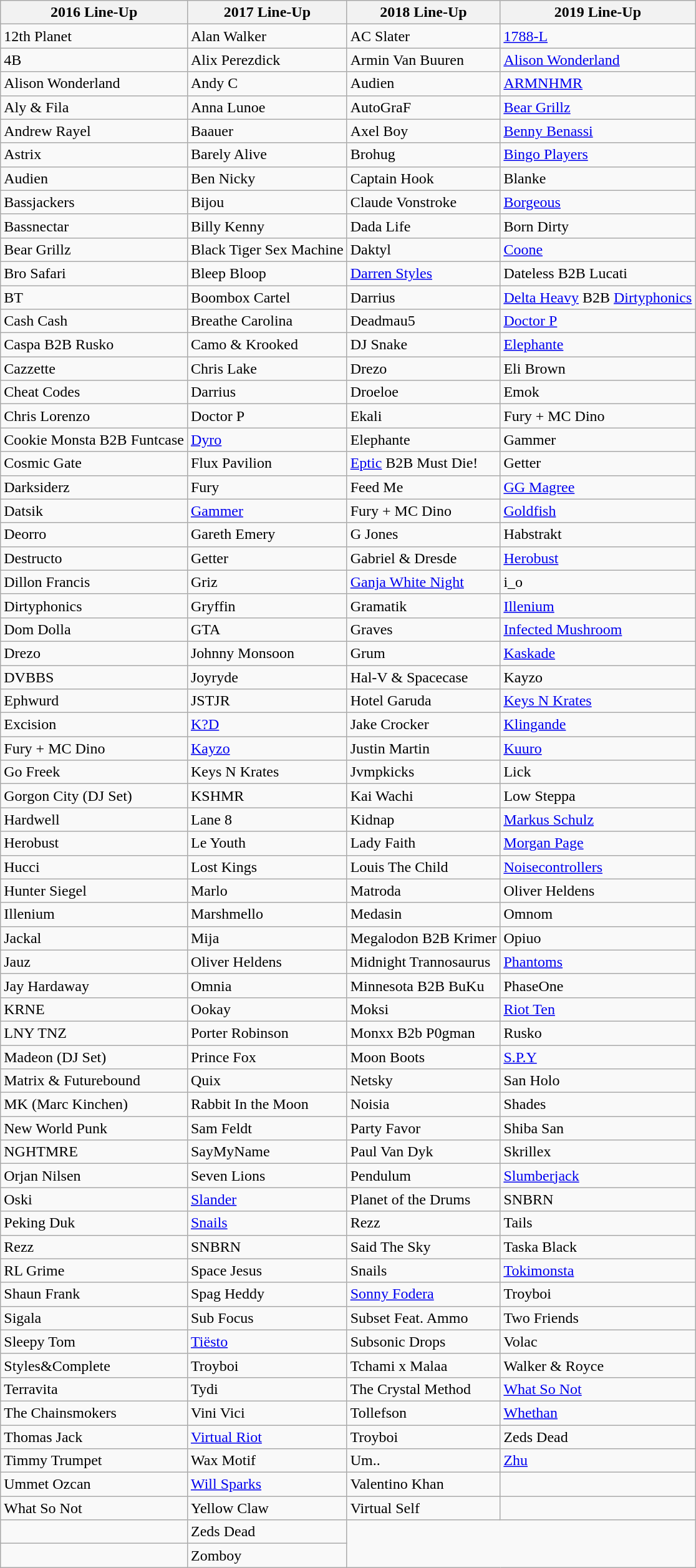<table class="wikitable">
<tr>
<th>2016 Line-Up</th>
<th>2017 Line-Up</th>
<th>2018 Line-Up</th>
<th>2019 Line-Up</th>
</tr>
<tr>
<td>12th Planet</td>
<td>Alan Walker</td>
<td>AC Slater</td>
<td><a href='#'>1788-L</a></td>
</tr>
<tr>
<td>4B</td>
<td>Alix Perezdick</td>
<td>Armin Van Buuren</td>
<td><a href='#'>Alison Wonderland</a></td>
</tr>
<tr>
<td>Alison Wonderland</td>
<td>Andy C</td>
<td>Audien</td>
<td><a href='#'>ARMNHMR</a></td>
</tr>
<tr>
<td>Aly & Fila</td>
<td>Anna Lunoe</td>
<td>AutoGraF</td>
<td><a href='#'>Bear Grillz</a></td>
</tr>
<tr>
<td>Andrew Rayel</td>
<td>Baauer</td>
<td>Axel Boy</td>
<td><a href='#'>Benny Benassi</a></td>
</tr>
<tr>
<td>Astrix</td>
<td>Barely Alive</td>
<td>Brohug</td>
<td><a href='#'>Bingo Players</a></td>
</tr>
<tr>
<td>Audien</td>
<td>Ben Nicky</td>
<td>Captain Hook</td>
<td>Blanke</td>
</tr>
<tr>
<td>Bassjackers</td>
<td>Bijou</td>
<td>Claude Vonstroke</td>
<td><a href='#'>Borgeous</a></td>
</tr>
<tr>
<td>Bassnectar</td>
<td>Billy Kenny</td>
<td>Dada Life</td>
<td>Born Dirty</td>
</tr>
<tr>
<td>Bear Grillz</td>
<td>Black Tiger Sex Machine</td>
<td>Daktyl</td>
<td><a href='#'>Coone</a></td>
</tr>
<tr>
<td>Bro Safari</td>
<td>Bleep Bloop</td>
<td><a href='#'>Darren Styles</a></td>
<td>Dateless B2B Lucati</td>
</tr>
<tr>
<td>BT</td>
<td>Boombox Cartel</td>
<td>Darrius</td>
<td><a href='#'>Delta Heavy</a> B2B <a href='#'>Dirtyphonics</a></td>
</tr>
<tr>
<td>Cash Cash</td>
<td>Breathe Carolina</td>
<td>Deadmau5</td>
<td><a href='#'>Doctor P</a></td>
</tr>
<tr>
<td>Caspa B2B Rusko</td>
<td>Camo & Krooked</td>
<td>DJ Snake</td>
<td><a href='#'>Elephante</a></td>
</tr>
<tr>
<td>Cazzette</td>
<td>Chris Lake</td>
<td>Drezo</td>
<td>Eli Brown</td>
</tr>
<tr>
<td>Cheat Codes</td>
<td>Darrius</td>
<td>Droeloe</td>
<td>Emok</td>
</tr>
<tr>
<td>Chris Lorenzo</td>
<td>Doctor P</td>
<td>Ekali</td>
<td>Fury + MC Dino</td>
</tr>
<tr>
<td>Cookie Monsta B2B Funtcase</td>
<td><a href='#'>Dyro</a></td>
<td>Elephante</td>
<td>Gammer</td>
</tr>
<tr>
<td>Cosmic Gate</td>
<td>Flux Pavilion</td>
<td><a href='#'>Eptic</a> B2B Must Die!</td>
<td>Getter</td>
</tr>
<tr>
<td>Darksiderz</td>
<td>Fury</td>
<td>Feed Me</td>
<td><a href='#'>GG Magree</a></td>
</tr>
<tr>
<td>Datsik</td>
<td><a href='#'>Gammer</a></td>
<td>Fury + MC Dino</td>
<td><a href='#'>Goldfish</a></td>
</tr>
<tr>
<td>Deorro</td>
<td>Gareth Emery</td>
<td>G Jones</td>
<td>Habstrakt</td>
</tr>
<tr>
<td>Destructo</td>
<td>Getter</td>
<td>Gabriel & Dresde</td>
<td><a href='#'>Herobust</a></td>
</tr>
<tr>
<td>Dillon Francis</td>
<td>Griz</td>
<td><a href='#'>Ganja White Night</a></td>
<td>i_o</td>
</tr>
<tr>
<td>Dirtyphonics</td>
<td>Gryffin</td>
<td>Gramatik</td>
<td><a href='#'>Illenium</a></td>
</tr>
<tr>
<td>Dom Dolla</td>
<td>GTA</td>
<td>Graves</td>
<td><a href='#'>Infected Mushroom</a></td>
</tr>
<tr>
<td>Drezo</td>
<td>Johnny Monsoon</td>
<td>Grum</td>
<td><a href='#'>Kaskade</a></td>
</tr>
<tr>
<td>DVBBS</td>
<td>Joyryde</td>
<td>Hal-V & Spacecase</td>
<td>Kayzo</td>
</tr>
<tr>
<td>Ephwurd</td>
<td>JSTJR</td>
<td>Hotel Garuda</td>
<td><a href='#'>Keys N Krates</a></td>
</tr>
<tr>
<td>Excision</td>
<td><a href='#'>K?D</a></td>
<td>Jake Crocker</td>
<td><a href='#'>Klingande</a></td>
</tr>
<tr>
<td>Fury + MC Dino</td>
<td><a href='#'>Kayzo</a></td>
<td>Justin Martin</td>
<td><a href='#'>Kuuro</a></td>
</tr>
<tr>
<td>Go Freek</td>
<td>Keys N Krates</td>
<td>Jvmpkicks</td>
<td>Lick</td>
</tr>
<tr>
<td>Gorgon City (DJ Set)</td>
<td>KSHMR</td>
<td>Kai Wachi</td>
<td>Low Steppa</td>
</tr>
<tr>
<td>Hardwell</td>
<td>Lane 8</td>
<td>Kidnap</td>
<td><a href='#'>Markus Schulz</a></td>
</tr>
<tr>
<td>Herobust</td>
<td>Le Youth</td>
<td>Lady Faith</td>
<td><a href='#'>Morgan Page</a></td>
</tr>
<tr>
<td>Hucci</td>
<td>Lost Kings</td>
<td>Louis The Child</td>
<td><a href='#'>Noisecontrollers</a></td>
</tr>
<tr>
<td>Hunter Siegel</td>
<td>Marlo</td>
<td>Matroda</td>
<td>Oliver Heldens</td>
</tr>
<tr>
<td>Illenium</td>
<td>Marshmello</td>
<td>Medasin</td>
<td>Omnom</td>
</tr>
<tr>
<td>Jackal</td>
<td>Mija</td>
<td>Megalodon B2B Krimer</td>
<td>Opiuo</td>
</tr>
<tr>
<td>Jauz</td>
<td>Oliver Heldens</td>
<td>Midnight Trannosaurus</td>
<td><a href='#'>Phantoms</a></td>
</tr>
<tr>
<td>Jay Hardaway</td>
<td>Omnia</td>
<td>Minnesota B2B BuKu</td>
<td>PhaseOne</td>
</tr>
<tr>
<td>KRNE</td>
<td>Ookay</td>
<td>Moksi</td>
<td><a href='#'>Riot Ten</a></td>
</tr>
<tr>
<td>LNY TNZ</td>
<td>Porter Robinson</td>
<td>Monxx B2b P0gman</td>
<td>Rusko</td>
</tr>
<tr>
<td>Madeon (DJ Set)</td>
<td>Prince Fox</td>
<td>Moon Boots</td>
<td><a href='#'>S.P.Y</a></td>
</tr>
<tr>
<td>Matrix & Futurebound</td>
<td>Quix</td>
<td>Netsky</td>
<td>San Holo</td>
</tr>
<tr>
<td>MK (Marc Kinchen)</td>
<td>Rabbit In the Moon</td>
<td>Noisia</td>
<td>Shades</td>
</tr>
<tr>
<td>New World Punk</td>
<td>Sam Feldt</td>
<td>Party Favor</td>
<td>Shiba San</td>
</tr>
<tr>
<td>NGHTMRE</td>
<td>SayMyName</td>
<td>Paul Van Dyk</td>
<td>Skrillex</td>
</tr>
<tr>
<td>Orjan Nilsen</td>
<td>Seven Lions</td>
<td>Pendulum</td>
<td><a href='#'>Slumberjack</a></td>
</tr>
<tr>
<td>Oski</td>
<td><a href='#'>Slander</a></td>
<td>Planet of the Drums</td>
<td>SNBRN</td>
</tr>
<tr>
<td>Peking Duk</td>
<td><a href='#'>Snails</a></td>
<td>Rezz</td>
<td>Tails</td>
</tr>
<tr>
<td>Rezz</td>
<td>SNBRN</td>
<td>Said The Sky</td>
<td>Taska Black</td>
</tr>
<tr>
<td>RL Grime</td>
<td>Space Jesus</td>
<td>Snails</td>
<td><a href='#'>Tokimonsta</a></td>
</tr>
<tr>
<td>Shaun Frank</td>
<td>Spag Heddy</td>
<td><a href='#'>Sonny Fodera</a></td>
<td>Troyboi</td>
</tr>
<tr>
<td>Sigala</td>
<td>Sub Focus</td>
<td>Subset Feat. Ammo</td>
<td>Two Friends</td>
</tr>
<tr>
<td>Sleepy Tom</td>
<td><a href='#'>Tiësto</a></td>
<td>Subsonic Drops</td>
<td>Volac</td>
</tr>
<tr>
<td>Styles&Complete</td>
<td>Troyboi</td>
<td>Tchami x Malaa</td>
<td>Walker & Royce</td>
</tr>
<tr>
<td>Terravita</td>
<td>Tydi</td>
<td>The Crystal Method</td>
<td><a href='#'>What So Not</a></td>
</tr>
<tr>
<td>The Chainsmokers</td>
<td>Vini Vici</td>
<td>Tollefson</td>
<td><a href='#'>Whethan</a></td>
</tr>
<tr>
<td>Thomas Jack</td>
<td><a href='#'>Virtual Riot</a></td>
<td>Troyboi</td>
<td>Zeds Dead</td>
</tr>
<tr>
<td>Timmy Trumpet</td>
<td>Wax Motif</td>
<td>Um..</td>
<td><a href='#'>Zhu</a></td>
</tr>
<tr>
<td>Ummet Ozcan</td>
<td><a href='#'>Will Sparks</a></td>
<td>Valentino Khan</td>
<td></td>
</tr>
<tr>
<td>What So Not</td>
<td>Yellow Claw</td>
<td>Virtual Self</td>
<td></td>
</tr>
<tr>
<td></td>
<td>Zeds Dead</td>
</tr>
<tr>
<td></td>
<td>Zomboy</td>
</tr>
</table>
